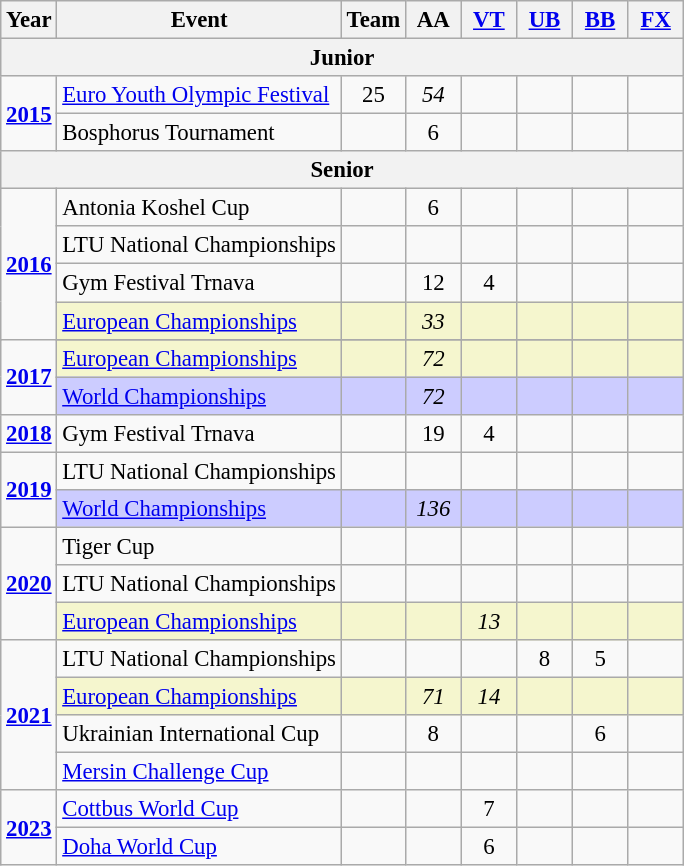<table class="wikitable" style="text-align:center; font-size:95%;">
<tr>
<th align=center>Year</th>
<th align=center>Event</th>
<th style="width:30px;">Team</th>
<th style="width:30px;">AA</th>
<th style="width:30px;"><a href='#'>VT</a></th>
<th style="width:30px;"><a href='#'>UB</a></th>
<th style="width:30px;"><a href='#'>BB</a></th>
<th style="width:30px;"><a href='#'>FX</a></th>
</tr>
<tr>
<th colspan="8"><strong>Junior</strong></th>
</tr>
<tr>
<td rowspan="2"><strong><a href='#'>2015</a></strong></td>
<td align=left><a href='#'>Euro Youth Olympic Festival</a></td>
<td>25</td>
<td><em>54</em></td>
<td></td>
<td></td>
<td></td>
<td></td>
</tr>
<tr>
<td align=left>Bosphorus Tournament</td>
<td></td>
<td>6</td>
<td></td>
<td></td>
<td></td>
<td></td>
</tr>
<tr>
<th colspan="8"><strong>Senior</strong></th>
</tr>
<tr>
<td rowspan="4"><strong><a href='#'>2016</a></strong></td>
<td align=left>Antonia Koshel Cup</td>
<td></td>
<td>6</td>
<td></td>
<td></td>
<td></td>
<td></td>
</tr>
<tr>
<td align=left>LTU National Championships</td>
<td></td>
<td></td>
<td></td>
<td></td>
<td></td>
<td></td>
</tr>
<tr>
<td align=left>Gym Festival Trnava</td>
<td></td>
<td>12</td>
<td>4</td>
<td></td>
<td></td>
<td></td>
</tr>
<tr bgcolor=#F5F6CE>
<td align=left><a href='#'>European Championships</a></td>
<td></td>
<td><em>33</em></td>
<td></td>
<td></td>
<td></td>
<td></td>
</tr>
<tr>
<td rowspan="3"><strong><a href='#'>2017</a></strong></td>
</tr>
<tr bgcolor=#F5F6CE>
<td align=left><a href='#'>European Championships</a></td>
<td></td>
<td><em>72</em></td>
<td></td>
<td></td>
<td></td>
<td></td>
</tr>
<tr bgcolor=#CCCCFF>
<td align=left><a href='#'>World Championships</a></td>
<td></td>
<td><em>72</em></td>
<td></td>
<td></td>
<td></td>
<td></td>
</tr>
<tr>
<td rowspan="1"><strong><a href='#'>2018</a></strong></td>
<td align=left>Gym Festival Trnava</td>
<td></td>
<td>19</td>
<td>4</td>
<td></td>
<td></td>
<td></td>
</tr>
<tr>
<td rowspan="2"><strong><a href='#'>2019</a></strong></td>
<td align=left>LTU National Championships</td>
<td></td>
<td></td>
<td></td>
<td></td>
<td></td>
<td></td>
</tr>
<tr bgcolor=#CCCCFF>
<td align=left><a href='#'>World Championships</a></td>
<td></td>
<td><em>136</em></td>
<td></td>
<td></td>
<td></td>
<td></td>
</tr>
<tr>
<td rowspan="3"><strong><a href='#'>2020</a></strong></td>
<td align=left>Tiger Cup</td>
<td></td>
<td></td>
<td></td>
<td></td>
<td></td>
<td></td>
</tr>
<tr>
<td align=left>LTU National Championships</td>
<td></td>
<td></td>
<td></td>
<td></td>
<td></td>
<td></td>
</tr>
<tr bgcolor=#F5F6CE>
<td align=left><a href='#'>European Championships</a></td>
<td></td>
<td></td>
<td><em>13</em></td>
<td></td>
<td></td>
<td></td>
</tr>
<tr>
<td rowspan="4"><strong><a href='#'>2021</a></strong></td>
<td align=left>LTU National Championships</td>
<td></td>
<td></td>
<td></td>
<td>8</td>
<td>5</td>
<td></td>
</tr>
<tr bgcolor=#F5F6CE>
<td align=left><a href='#'>European Championships</a></td>
<td></td>
<td><em>71</em></td>
<td><em>14</em></td>
<td></td>
<td></td>
<td></td>
</tr>
<tr>
<td align=left>Ukrainian International Cup</td>
<td></td>
<td>8</td>
<td></td>
<td></td>
<td>6</td>
<td></td>
</tr>
<tr>
<td align=left><a href='#'>Mersin Challenge Cup</a></td>
<td></td>
<td></td>
<td></td>
<td></td>
<td></td>
<td></td>
</tr>
<tr>
<td rowspan="2"><strong><a href='#'>2023</a></strong></td>
<td align=left><a href='#'>Cottbus World Cup</a></td>
<td></td>
<td></td>
<td>7</td>
<td></td>
<td></td>
<td></td>
</tr>
<tr>
<td align=left><a href='#'>Doha World Cup</a></td>
<td></td>
<td></td>
<td>6</td>
<td></td>
<td></td>
<td></td>
</tr>
</table>
